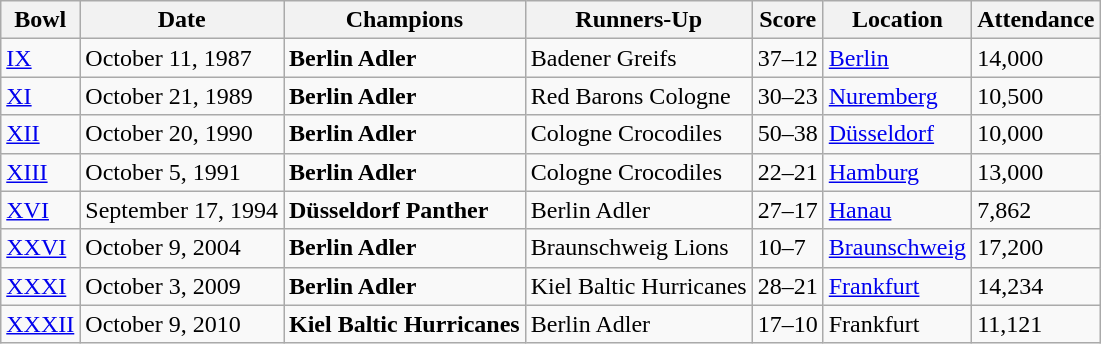<table class="wikitable">
<tr>
<th>Bowl</th>
<th>Date</th>
<th>Champions</th>
<th>Runners-Up</th>
<th>Score</th>
<th>Location</th>
<th>Attendance</th>
</tr>
<tr>
<td><a href='#'>IX</a></td>
<td>October 11, 1987</td>
<td><strong>Berlin Adler</strong></td>
<td>Badener Greifs</td>
<td>37–12</td>
<td><a href='#'>Berlin</a></td>
<td>14,000</td>
</tr>
<tr>
<td><a href='#'>XI</a></td>
<td>October 21, 1989</td>
<td><strong>Berlin Adler</strong></td>
<td>Red Barons Cologne</td>
<td>30–23</td>
<td><a href='#'>Nuremberg</a></td>
<td>10,500</td>
</tr>
<tr>
<td><a href='#'>XII</a></td>
<td>October 20, 1990</td>
<td><strong>Berlin Adler</strong></td>
<td>Cologne Crocodiles</td>
<td>50–38</td>
<td><a href='#'>Düsseldorf</a></td>
<td>10,000</td>
</tr>
<tr>
<td><a href='#'>XIII</a></td>
<td>October 5, 1991</td>
<td><strong>Berlin Adler</strong></td>
<td>Cologne Crocodiles</td>
<td>22–21</td>
<td><a href='#'>Hamburg</a></td>
<td>13,000</td>
</tr>
<tr>
<td><a href='#'>XVI</a></td>
<td>September 17, 1994</td>
<td><strong>Düsseldorf Panther</strong></td>
<td>Berlin Adler</td>
<td>27–17</td>
<td><a href='#'>Hanau</a></td>
<td>7,862</td>
</tr>
<tr>
<td><a href='#'>XXVI</a></td>
<td>October 9, 2004</td>
<td><strong>Berlin Adler</strong></td>
<td>Braunschweig Lions</td>
<td>10–7</td>
<td><a href='#'>Braunschweig</a></td>
<td>17,200</td>
</tr>
<tr>
<td><a href='#'>XXXI</a></td>
<td>October 3, 2009</td>
<td><strong>Berlin Adler</strong></td>
<td>Kiel Baltic Hurricanes</td>
<td>28–21</td>
<td><a href='#'>Frankfurt</a></td>
<td>14,234</td>
</tr>
<tr>
<td><a href='#'>XXXII</a></td>
<td>October 9, 2010</td>
<td><strong>Kiel Baltic Hurricanes</strong></td>
<td>Berlin Adler</td>
<td>17–10</td>
<td>Frankfurt</td>
<td>11,121</td>
</tr>
</table>
